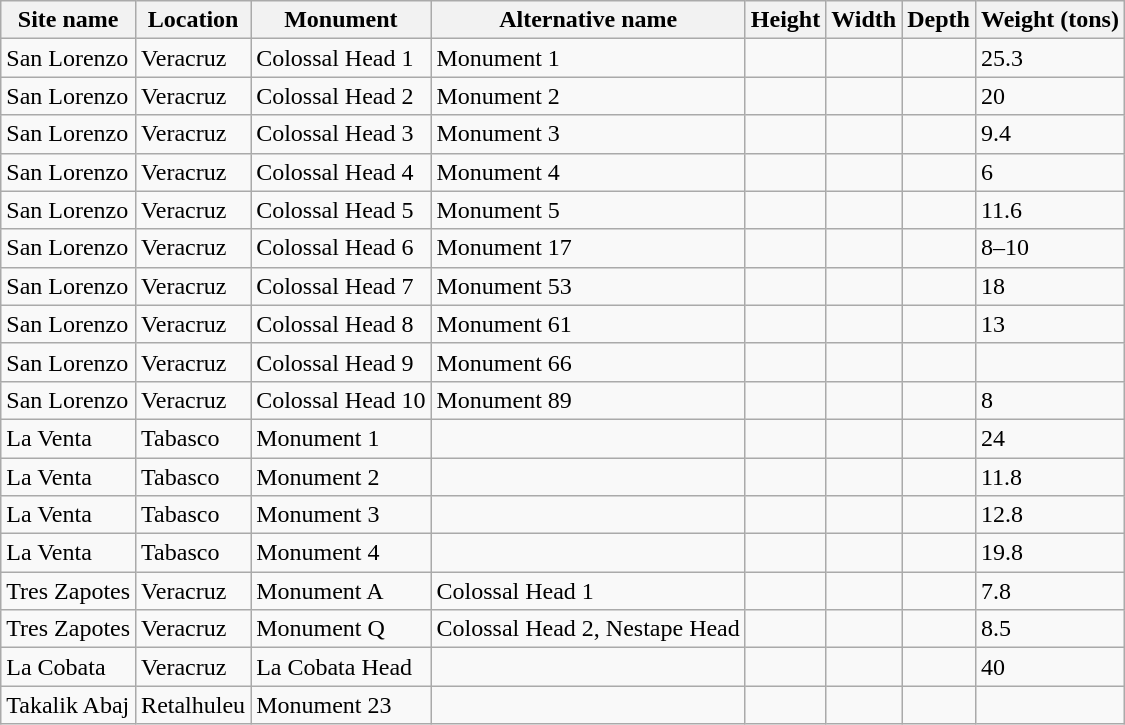<table class="wikitable sortable">
<tr>
<th>Site name</th>
<th>Location</th>
<th>Monument</th>
<th>Alternative name</th>
<th>Height</th>
<th>Width</th>
<th>Depth</th>
<th>Weight (tons)</th>
</tr>
<tr>
<td>San Lorenzo</td>
<td>Veracruz</td>
<td>Colossal Head 1</td>
<td>Monument 1</td>
<td></td>
<td></td>
<td></td>
<td>25.3</td>
</tr>
<tr>
<td>San Lorenzo</td>
<td>Veracruz</td>
<td>Colossal Head 2</td>
<td>Monument 2</td>
<td></td>
<td></td>
<td></td>
<td>20</td>
</tr>
<tr>
<td>San Lorenzo</td>
<td>Veracruz</td>
<td>Colossal Head 3</td>
<td>Monument 3</td>
<td></td>
<td></td>
<td></td>
<td>9.4</td>
</tr>
<tr>
<td>San Lorenzo</td>
<td>Veracruz</td>
<td>Colossal Head 4</td>
<td>Monument 4</td>
<td></td>
<td></td>
<td></td>
<td>6</td>
</tr>
<tr>
<td>San Lorenzo</td>
<td>Veracruz</td>
<td>Colossal Head 5</td>
<td>Monument 5</td>
<td></td>
<td></td>
<td></td>
<td>11.6</td>
</tr>
<tr>
<td>San Lorenzo</td>
<td>Veracruz</td>
<td>Colossal Head 6</td>
<td>Monument 17</td>
<td></td>
<td></td>
<td></td>
<td>8–10</td>
</tr>
<tr>
<td>San Lorenzo</td>
<td>Veracruz</td>
<td>Colossal Head 7</td>
<td>Monument 53</td>
<td></td>
<td></td>
<td></td>
<td>18</td>
</tr>
<tr>
<td>San Lorenzo</td>
<td>Veracruz</td>
<td>Colossal Head 8</td>
<td>Monument 61</td>
<td></td>
<td></td>
<td></td>
<td>13</td>
</tr>
<tr>
<td>San Lorenzo</td>
<td>Veracruz</td>
<td>Colossal Head 9</td>
<td>Monument 66</td>
<td></td>
<td></td>
<td></td>
<td></td>
</tr>
<tr>
<td>San Lorenzo</td>
<td>Veracruz</td>
<td>Colossal Head 10</td>
<td>Monument 89</td>
<td></td>
<td></td>
<td></td>
<td>8</td>
</tr>
<tr>
<td>La Venta</td>
<td>Tabasco</td>
<td>Monument 1</td>
<td></td>
<td></td>
<td></td>
<td></td>
<td>24</td>
</tr>
<tr>
<td>La Venta</td>
<td>Tabasco</td>
<td>Monument 2</td>
<td></td>
<td></td>
<td></td>
<td></td>
<td>11.8</td>
</tr>
<tr>
<td>La Venta</td>
<td>Tabasco</td>
<td>Monument 3</td>
<td></td>
<td></td>
<td></td>
<td></td>
<td>12.8</td>
</tr>
<tr>
<td>La Venta</td>
<td>Tabasco</td>
<td>Monument 4</td>
<td></td>
<td></td>
<td></td>
<td></td>
<td>19.8</td>
</tr>
<tr>
<td>Tres Zapotes</td>
<td>Veracruz</td>
<td>Monument A</td>
<td>Colossal Head 1</td>
<td></td>
<td></td>
<td></td>
<td>7.8</td>
</tr>
<tr>
<td>Tres Zapotes</td>
<td>Veracruz</td>
<td>Monument Q</td>
<td>Colossal Head 2, Nestape Head</td>
<td></td>
<td></td>
<td></td>
<td>8.5</td>
</tr>
<tr>
<td>La Cobata</td>
<td>Veracruz</td>
<td>La Cobata Head</td>
<td></td>
<td></td>
<td></td>
<td></td>
<td>40</td>
</tr>
<tr>
<td>Takalik Abaj</td>
<td>Retalhuleu</td>
<td>Monument 23</td>
<td></td>
<td></td>
<td></td>
<td></td>
<td></td>
</tr>
</table>
